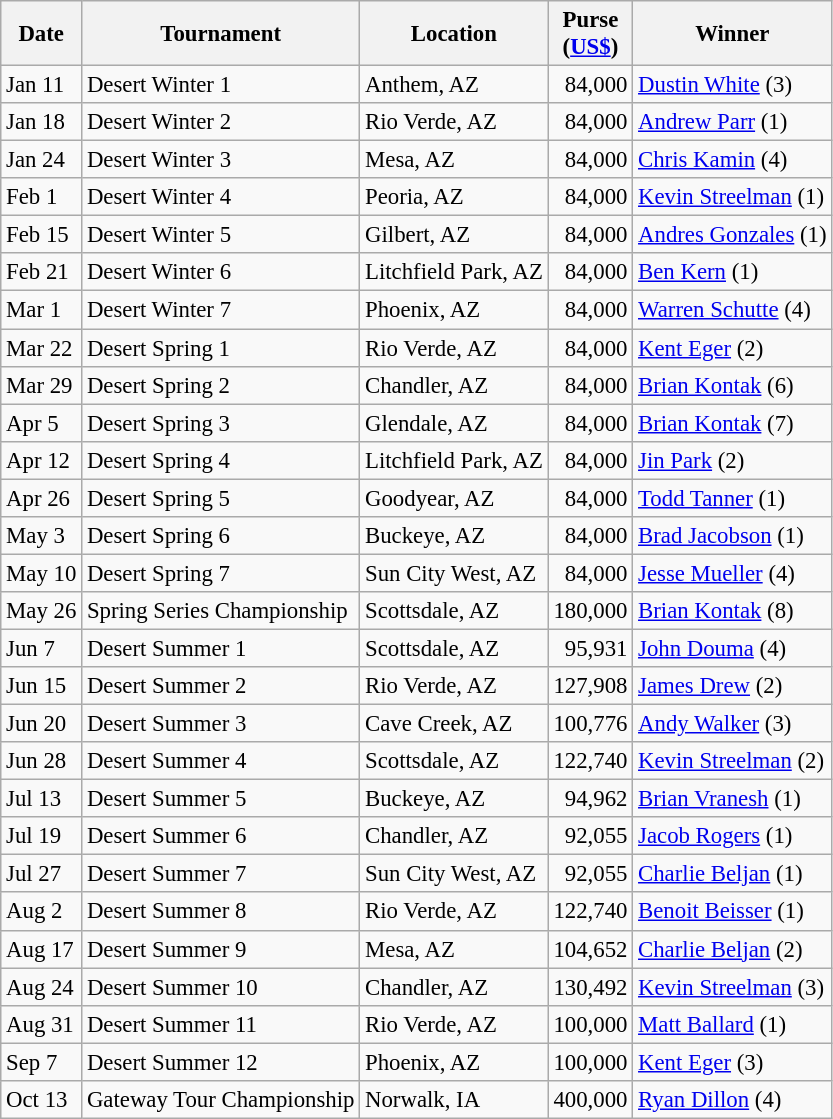<table class="wikitable" style="font-size:95%">
<tr>
<th>Date</th>
<th>Tournament</th>
<th>Location</th>
<th>Purse<br>(<a href='#'>US$</a>)</th>
<th>Winner</th>
</tr>
<tr>
<td>Jan 11</td>
<td>Desert Winter 1</td>
<td>Anthem, AZ</td>
<td align=right>84,000</td>
<td> <a href='#'>Dustin White</a> (3)</td>
</tr>
<tr>
<td>Jan 18</td>
<td>Desert Winter 2</td>
<td>Rio Verde, AZ</td>
<td align=right>84,000</td>
<td> <a href='#'>Andrew Parr</a> (1)</td>
</tr>
<tr>
<td>Jan 24</td>
<td>Desert Winter 3</td>
<td>Mesa, AZ</td>
<td align=right>84,000</td>
<td> <a href='#'>Chris Kamin</a> (4)</td>
</tr>
<tr>
<td>Feb 1</td>
<td>Desert Winter 4</td>
<td>Peoria, AZ</td>
<td align=right>84,000</td>
<td> <a href='#'>Kevin Streelman</a> (1)</td>
</tr>
<tr>
<td>Feb 15</td>
<td>Desert Winter 5</td>
<td>Gilbert, AZ</td>
<td align=right>84,000</td>
<td> <a href='#'>Andres Gonzales</a> (1)</td>
</tr>
<tr>
<td>Feb 21</td>
<td>Desert Winter 6</td>
<td>Litchfield Park, AZ</td>
<td align=right>84,000</td>
<td> <a href='#'>Ben Kern</a> (1)</td>
</tr>
<tr>
<td>Mar 1</td>
<td>Desert Winter 7</td>
<td>Phoenix, AZ</td>
<td align=right>84,000</td>
<td> <a href='#'>Warren Schutte</a> (4)</td>
</tr>
<tr>
<td>Mar 22</td>
<td>Desert Spring 1</td>
<td>Rio Verde, AZ</td>
<td align=right>84,000</td>
<td> <a href='#'>Kent Eger</a> (2)</td>
</tr>
<tr>
<td>Mar 29</td>
<td>Desert Spring 2</td>
<td>Chandler, AZ</td>
<td align=right>84,000</td>
<td> <a href='#'>Brian Kontak</a> (6)</td>
</tr>
<tr>
<td>Apr 5</td>
<td>Desert Spring 3</td>
<td>Glendale, AZ</td>
<td align=right>84,000</td>
<td> <a href='#'>Brian Kontak</a> (7)</td>
</tr>
<tr>
<td>Apr 12</td>
<td>Desert Spring 4</td>
<td>Litchfield Park, AZ</td>
<td align=right>84,000</td>
<td> <a href='#'>Jin Park</a> (2)</td>
</tr>
<tr>
<td>Apr 26</td>
<td>Desert Spring 5</td>
<td>Goodyear, AZ</td>
<td align=right>84,000</td>
<td> <a href='#'>Todd Tanner</a> (1)</td>
</tr>
<tr>
<td>May 3</td>
<td>Desert Spring 6</td>
<td>Buckeye, AZ</td>
<td align=right>84,000</td>
<td> <a href='#'>Brad Jacobson</a> (1)</td>
</tr>
<tr>
<td>May 10</td>
<td>Desert Spring 7</td>
<td>Sun City West, AZ</td>
<td align=right>84,000</td>
<td> <a href='#'>Jesse Mueller</a> (4)</td>
</tr>
<tr>
<td>May 26</td>
<td>Spring Series Championship</td>
<td>Scottsdale, AZ</td>
<td align=right>180,000</td>
<td> <a href='#'>Brian Kontak</a> (8)</td>
</tr>
<tr>
<td>Jun 7</td>
<td>Desert Summer 1</td>
<td>Scottsdale, AZ</td>
<td align=right>95,931</td>
<td> <a href='#'>John Douma</a> (4)</td>
</tr>
<tr>
<td>Jun 15</td>
<td>Desert Summer 2</td>
<td>Rio Verde, AZ</td>
<td align=right>127,908</td>
<td> <a href='#'>James Drew</a> (2)</td>
</tr>
<tr>
<td>Jun 20</td>
<td>Desert Summer 3</td>
<td>Cave Creek, AZ</td>
<td align=right>100,776</td>
<td> <a href='#'>Andy Walker</a> (3)</td>
</tr>
<tr>
<td>Jun 28</td>
<td>Desert Summer 4</td>
<td>Scottsdale, AZ</td>
<td align=right>122,740</td>
<td> <a href='#'>Kevin Streelman</a> (2)</td>
</tr>
<tr>
<td>Jul 13</td>
<td>Desert Summer 5</td>
<td>Buckeye, AZ</td>
<td align=right>94,962</td>
<td> <a href='#'>Brian Vranesh</a> (1)</td>
</tr>
<tr>
<td>Jul 19</td>
<td>Desert Summer 6</td>
<td>Chandler, AZ</td>
<td align=right>92,055</td>
<td> <a href='#'>Jacob Rogers</a> (1)</td>
</tr>
<tr>
<td>Jul 27</td>
<td>Desert Summer 7</td>
<td>Sun City West, AZ</td>
<td align=right>92,055</td>
<td> <a href='#'>Charlie Beljan</a> (1)</td>
</tr>
<tr>
<td>Aug 2</td>
<td>Desert Summer 8</td>
<td>Rio Verde, AZ</td>
<td align=right>122,740</td>
<td> <a href='#'>Benoit Beisser</a> (1)</td>
</tr>
<tr>
<td>Aug 17</td>
<td>Desert Summer 9</td>
<td>Mesa, AZ</td>
<td align=right>104,652</td>
<td> <a href='#'>Charlie Beljan</a> (2)</td>
</tr>
<tr>
<td>Aug 24</td>
<td>Desert Summer 10</td>
<td>Chandler, AZ</td>
<td align=right>130,492</td>
<td> <a href='#'>Kevin Streelman</a> (3)</td>
</tr>
<tr>
<td>Aug 31</td>
<td>Desert Summer 11</td>
<td>Rio Verde, AZ</td>
<td align=right>100,000</td>
<td> <a href='#'>Matt Ballard</a> (1)</td>
</tr>
<tr>
<td>Sep 7</td>
<td>Desert Summer 12</td>
<td>Phoenix, AZ</td>
<td align=right>100,000</td>
<td> <a href='#'>Kent Eger</a> (3)</td>
</tr>
<tr>
<td>Oct 13</td>
<td>Gateway Tour Championship</td>
<td>Norwalk, IA</td>
<td align=right>400,000</td>
<td> <a href='#'>Ryan Dillon</a> (4)</td>
</tr>
</table>
